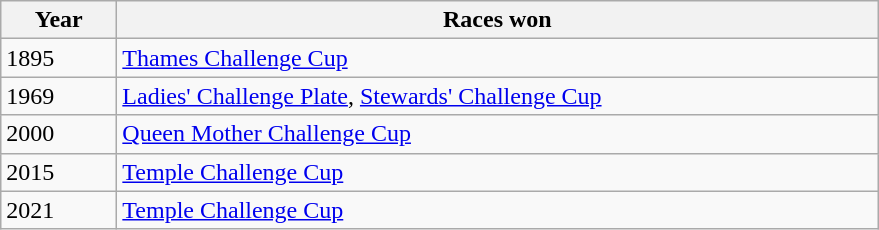<table class="wikitable">
<tr>
<th width=70>Year</th>
<th width=500>Races won</th>
</tr>
<tr>
<td>1895</td>
<td><a href='#'>Thames Challenge Cup</a></td>
</tr>
<tr>
<td>1969</td>
<td><a href='#'>Ladies' Challenge Plate</a>, <a href='#'>Stewards' Challenge Cup</a></td>
</tr>
<tr>
<td>2000</td>
<td><a href='#'>Queen Mother Challenge Cup</a></td>
</tr>
<tr>
<td>2015</td>
<td><a href='#'>Temple Challenge Cup</a></td>
</tr>
<tr>
<td>2021</td>
<td><a href='#'>Temple Challenge Cup</a></td>
</tr>
</table>
